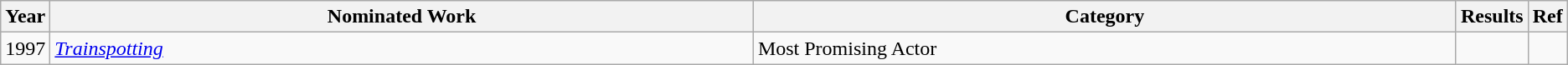<table class="wikitable">
<tr>
<th scope="col" style="width:1em;">Year</th>
<th scope="col" style="width:35em;">Nominated Work</th>
<th scope="col" style="width:35em;">Category</th>
<th scope="col" style="width:1em;">Results</th>
<th scope="col" style="width:1em;">Ref</th>
</tr>
<tr>
<td>1997</td>
<td><em><a href='#'>Trainspotting</a></em></td>
<td>Most Promising Actor</td>
<td></td>
<td></td>
</tr>
</table>
